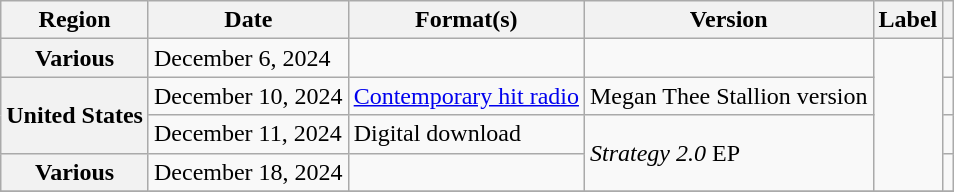<table class="wikitable plainrowheaders">
<tr>
<th scope="col">Region</th>
<th scope="col">Date</th>
<th scope="col">Format(s)</th>
<th scope="col">Version</th>
<th scope="col">Label</th>
<th scope="col"></th>
</tr>
<tr>
<th scope="row">Various</th>
<td>December 6, 2024</td>
<td></td>
<td></td>
<td rowspan="4"></td>
<td style="text-align:center;"></td>
</tr>
<tr>
<th rowspan="2" scope="row">United States</th>
<td>December 10, 2024</td>
<td><a href='#'>Contemporary hit radio</a></td>
<td>Megan Thee Stallion version</td>
<td style="text-align:center;"></td>
</tr>
<tr>
<td>December 11, 2024</td>
<td>Digital download</td>
<td rowspan="2"><em>Strategy 2.0</em> EP</td>
<td></td>
</tr>
<tr>
<th scope="row">Various</th>
<td>December 18, 2024</td>
<td></td>
<td style="text-align:center;"></td>
</tr>
<tr>
</tr>
</table>
